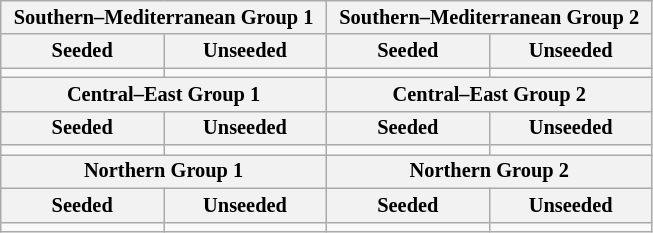<table class="wikitable" style="font-size:85%">
<tr>
<th colspan="2">Southern–Mediterranean Group 1</th>
<th colspan="2">Southern–Mediterranean Group 2</th>
</tr>
<tr>
<th>Seeded</th>
<th>Unseeded</th>
<th>Seeded</th>
<th>Unseeded</th>
</tr>
<tr>
<td valign=top></td>
<td valign=top></td>
<td valign=top></td>
<td valign=top></td>
</tr>
<tr>
<th colspan="2">Central–East Group 1</th>
<th colspan="2">Central–East Group 2</th>
</tr>
<tr>
<th>Seeded</th>
<th>Unseeded</th>
<th>Seeded</th>
<th>Unseeded</th>
</tr>
<tr>
<td valign=top></td>
<td valign=top></td>
<td valign=top></td>
<td valign=top></td>
</tr>
<tr>
<th colspan="2">Northern Group 1</th>
<th colspan="2">Northern Group 2</th>
</tr>
<tr>
<th width=25%>Seeded</th>
<th width=25%>Unseeded</th>
<th width=25%>Seeded</th>
<th width=25%>Unseeded</th>
</tr>
<tr>
<td valign=top></td>
<td valign=top></td>
<td valign=top></td>
<td valign=top></td>
</tr>
</table>
